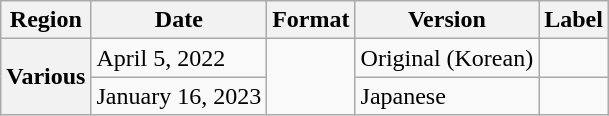<table class="wikitable plainrowheaders">
<tr>
<th scope="col">Region</th>
<th scope="col">Date</th>
<th scope="col">Format</th>
<th scope="col">Version</th>
<th scope="col">Label</th>
</tr>
<tr>
<th scope="row" rowspan="2">Various</th>
<td>April 5, 2022</td>
<td rowspan="2"></td>
<td>Original (Korean)</td>
<td></td>
</tr>
<tr>
<td>January 16, 2023</td>
<td>Japanese</td>
<td></td>
</tr>
</table>
